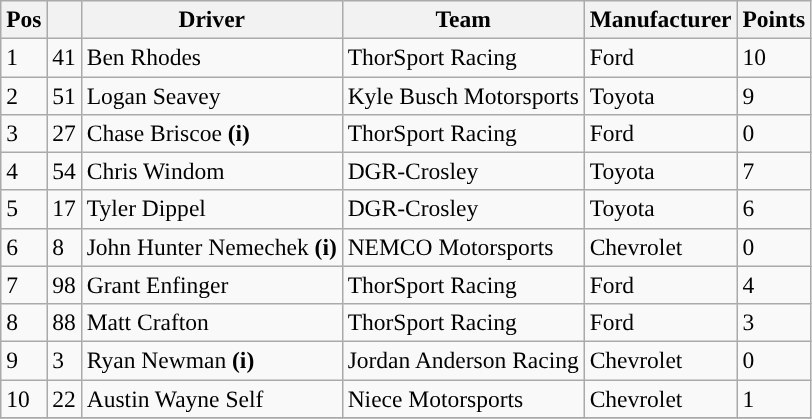<table class="wikitable" style="font-size:98%">
<tr>
<th>Pos</th>
<th></th>
<th>Driver</th>
<th>Team</th>
<th>Manufacturer</th>
<th>Points</th>
</tr>
<tr>
<td>1</td>
<td>41</td>
<td>Ben Rhodes</td>
<td>ThorSport Racing</td>
<td>Ford</td>
<td>10</td>
</tr>
<tr>
<td>2</td>
<td>51</td>
<td>Logan Seavey</td>
<td>Kyle Busch Motorsports</td>
<td>Toyota</td>
<td>9</td>
</tr>
<tr>
<td>3</td>
<td>27</td>
<td>Chase Briscoe <strong>(i)</strong></td>
<td>ThorSport Racing</td>
<td>Ford</td>
<td>0</td>
</tr>
<tr>
<td>4</td>
<td>54</td>
<td>Chris Windom</td>
<td>DGR-Crosley</td>
<td>Toyota</td>
<td>7</td>
</tr>
<tr>
<td>5</td>
<td>17</td>
<td>Tyler Dippel</td>
<td>DGR-Crosley</td>
<td>Toyota</td>
<td>6</td>
</tr>
<tr>
<td>6</td>
<td>8</td>
<td>John Hunter Nemechek <strong>(i)</strong></td>
<td>NEMCO Motorsports</td>
<td>Chevrolet</td>
<td>0</td>
</tr>
<tr>
<td>7</td>
<td>98</td>
<td>Grant Enfinger</td>
<td>ThorSport Racing</td>
<td>Ford</td>
<td>4</td>
</tr>
<tr>
<td>8</td>
<td>88</td>
<td>Matt Crafton</td>
<td>ThorSport Racing</td>
<td>Ford</td>
<td>3</td>
</tr>
<tr>
<td>9</td>
<td>3</td>
<td>Ryan Newman <strong>(i)</strong></td>
<td>Jordan Anderson Racing</td>
<td>Chevrolet</td>
<td>0</td>
</tr>
<tr>
<td>10</td>
<td>22</td>
<td>Austin Wayne Self</td>
<td>Niece Motorsports</td>
<td>Chevrolet</td>
<td>1</td>
</tr>
<tr>
</tr>
</table>
